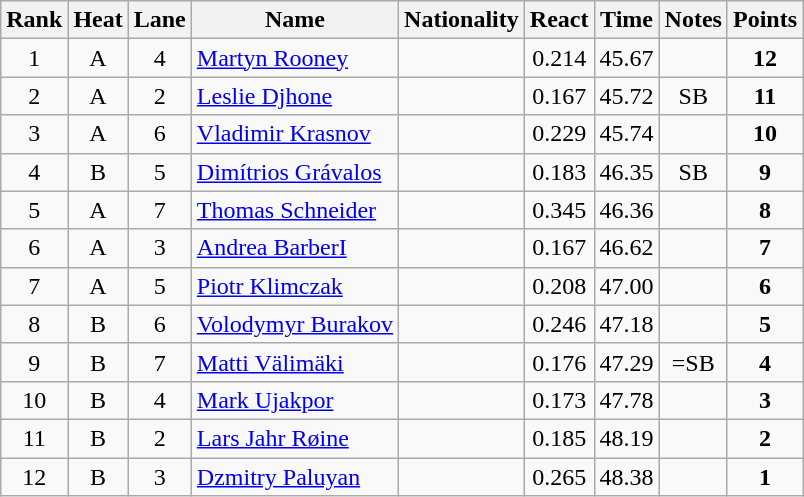<table class="wikitable sortable" style="text-align:center">
<tr>
<th>Rank</th>
<th>Heat</th>
<th>Lane</th>
<th>Name</th>
<th>Nationality</th>
<th>React</th>
<th>Time</th>
<th>Notes</th>
<th>Points</th>
</tr>
<tr>
<td>1</td>
<td>A</td>
<td>4</td>
<td align=left><a href='#'>Martyn Rooney</a></td>
<td align=left></td>
<td>0.214</td>
<td>45.67</td>
<td></td>
<td><strong>12</strong></td>
</tr>
<tr>
<td>2</td>
<td>A</td>
<td>2</td>
<td align=left><a href='#'>Leslie Djhone</a></td>
<td align=left></td>
<td>0.167</td>
<td>45.72</td>
<td>SB</td>
<td><strong>11</strong></td>
</tr>
<tr>
<td>3</td>
<td>A</td>
<td>6</td>
<td align=left><a href='#'>Vladimir Krasnov</a></td>
<td align=left></td>
<td>0.229</td>
<td>45.74</td>
<td></td>
<td><strong>10</strong></td>
</tr>
<tr>
<td>4</td>
<td>B</td>
<td>5</td>
<td align=left><a href='#'>Dimítrios Grávalos</a></td>
<td align=left></td>
<td>0.183</td>
<td>46.35</td>
<td>SB</td>
<td><strong>9</strong></td>
</tr>
<tr>
<td>5</td>
<td>A</td>
<td>7</td>
<td align=left><a href='#'>Thomas Schneider</a></td>
<td align=left></td>
<td>0.345</td>
<td>46.36</td>
<td></td>
<td><strong>8</strong></td>
</tr>
<tr>
<td>6</td>
<td>A</td>
<td>3</td>
<td align=left><a href='#'>Andrea BarberI</a></td>
<td align=left></td>
<td>0.167</td>
<td>46.62</td>
<td></td>
<td><strong>7</strong></td>
</tr>
<tr>
<td>7</td>
<td>A</td>
<td>5</td>
<td align=left><a href='#'>Piotr Klimczak</a></td>
<td align=left></td>
<td>0.208</td>
<td>47.00</td>
<td></td>
<td><strong>6</strong></td>
</tr>
<tr>
<td>8</td>
<td>B</td>
<td>6</td>
<td align=left><a href='#'>Volodymyr Burakov</a></td>
<td align=left></td>
<td>0.246</td>
<td>47.18</td>
<td></td>
<td><strong>5</strong></td>
</tr>
<tr>
<td>9</td>
<td>B</td>
<td>7</td>
<td align=left><a href='#'>Matti Välimäki</a></td>
<td align=left></td>
<td>0.176</td>
<td>47.29</td>
<td>=SB</td>
<td><strong>4</strong></td>
</tr>
<tr>
<td>10</td>
<td>B</td>
<td>4</td>
<td align=left><a href='#'>Mark Ujakpor</a></td>
<td align=left></td>
<td>0.173</td>
<td>47.78</td>
<td></td>
<td><strong>3</strong></td>
</tr>
<tr>
<td>11</td>
<td>B</td>
<td>2</td>
<td align=left><a href='#'>Lars Jahr Røine</a></td>
<td align=left></td>
<td>0.185</td>
<td>48.19</td>
<td></td>
<td><strong>2</strong></td>
</tr>
<tr>
<td>12</td>
<td>B</td>
<td>3</td>
<td align=left><a href='#'>Dzmitry Paluyan</a></td>
<td align=left></td>
<td>0.265</td>
<td>48.38</td>
<td></td>
<td><strong>1</strong></td>
</tr>
</table>
